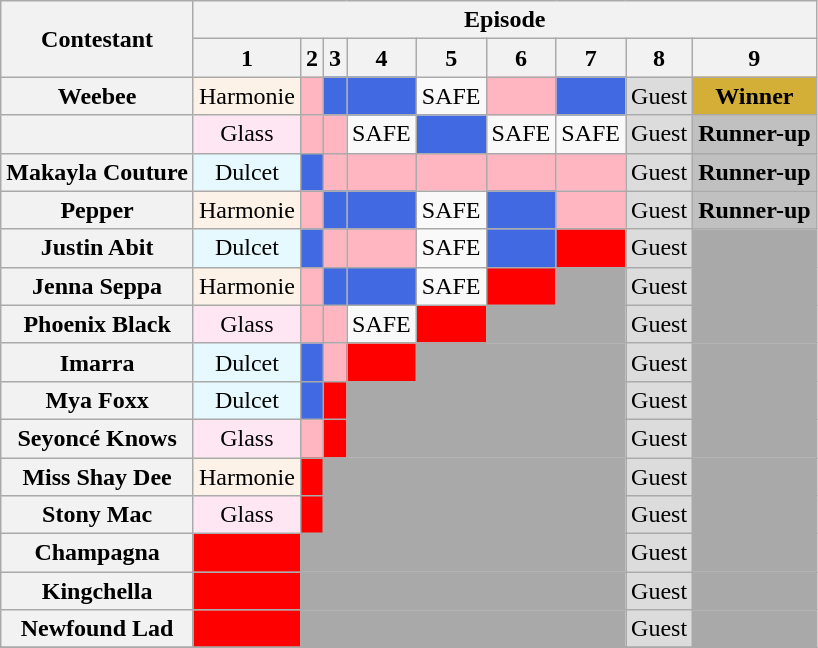<table class="wikitable" style="text-align:center">
<tr>
<th scope="col" rowspan="2">Contestant</th>
<th colspan="9" scope="col">Episode</th>
</tr>
<tr>
<th scope="col">1</th>
<th scope="col">2</th>
<th scope="col">3</th>
<th scope="col">4</th>
<th scope="col">5</th>
<th scope="col">6</th>
<th scope="col">7</th>
<th scope="col">8</th>
<th scope="col">9</th>
</tr>
<tr>
<th scope="row">Weebee</th>
<td bgcolor="#fdf2e7">Harmonie</td>
<td bgcolor="lightpink"></td>
<td bgcolor="royalblue"></td>
<td bgcolor="royalblue"></td>
<td>SAFE</td>
<td bgcolor="lightpink"></td>
<td bgcolor="royalblue"></td>
<td bgcolor="gainsboro">Guest</td>
<td bgcolor="#D4AF37"><strong>Winner</strong></td>
</tr>
<tr>
<th scope="row"></th>
<td bgcolor="#ffe6f3">Glass</td>
<td bgcolor="lightpink"></td>
<td bgcolor="lightpink"></td>
<td>SAFE</td>
<td bgcolor="royalblue"></td>
<td>SAFE</td>
<td>SAFE</td>
<td bgcolor="gainsboro">Guest</td>
<td bgcolor="silver" nowrap><strong>Runner-up</strong></td>
</tr>
<tr>
<th scope="row" nowrap>Makayla Couture</th>
<td bgcolor="#e6f9ff">Dulcet</td>
<td bgcolor="royalblue"></td>
<td bgcolor="lightpink"></td>
<td bgcolor="lightpink"></td>
<td bgcolor="lightpink"></td>
<td bgcolor="lightpink"></td>
<td bgcolor="lightpink"></td>
<td bgcolor="gainsboro">Guest</td>
<td bgcolor="silver" nowrap><strong>Runner-up</strong></td>
</tr>
<tr>
<th scope="row">Pepper</th>
<td bgcolor="#fdf2e7">Harmonie</td>
<td bgcolor="lightpink"></td>
<td bgcolor="royalblue"></td>
<td bgcolor="royalblue"></td>
<td>SAFE</td>
<td bgcolor="royalblue"></td>
<td bgcolor="lightpink"></td>
<td bgcolor="gainsboro">Guest</td>
<td bgcolor="silver" nowrap><strong>Runner-up</strong></td>
</tr>
<tr>
<th scope="row">Justin Abit</th>
<td bgcolor="#e6f9ff">Dulcet</td>
<td bgcolor="royalblue"></td>
<td bgcolor="lightpink"></td>
<td bgcolor="lightpink"></td>
<td>SAFE</td>
<td bgcolor="royalblue"></td>
<td bgcolor="red"></td>
<td bgcolor="gainsboro">Guest</td>
<td bgcolor="darkgray"></td>
</tr>
<tr>
<th scope="row">Jenna Seppa</th>
<td bgcolor="#fdf2e7">Harmonie</td>
<td bgcolor="lightpink"></td>
<td bgcolor="royalblue"></td>
<td bgcolor="royalblue"></td>
<td>SAFE</td>
<td bgcolor="red"></td>
<td bgcolor="darkgray"></td>
<td bgcolor="gainsboro">Guest</td>
<td bgcolor="darkgray"></td>
</tr>
<tr>
<th scope="row">Phoenix Black</th>
<td bgcolor="#ffe6f3">Glass</td>
<td bgcolor="lightpink"></td>
<td bgcolor="lightpink"></td>
<td>SAFE</td>
<td bgcolor="red"></td>
<td bgcolor="darkgray" colspan="2"></td>
<td bgcolor="gainsboro">Guest</td>
<td bgcolor="darkgray"></td>
</tr>
<tr>
<th scope="row">Imarra</th>
<td bgcolor="#e6f9ff">Dulcet</td>
<td bgcolor="royalblue"></td>
<td bgcolor="lightpink"></td>
<td bgcolor="red"></td>
<td bgcolor="darkgray" colspan="3"></td>
<td bgcolor="gainsboro">Guest</td>
<td bgcolor="darkgray"></td>
</tr>
<tr>
<th scope="row">Mya Foxx</th>
<td bgcolor="#e6f9ff">Dulcet</td>
<td bgcolor="royalblue"></td>
<td bgcolor="red"></td>
<td bgcolor="darkgray" colspan="4"></td>
<td bgcolor="gainsboro">Guest</td>
<td bgcolor="darkgray"></td>
</tr>
<tr>
<th scope="row">Seyoncé Knows</th>
<td bgcolor="#ffe6f3">Glass</td>
<td bgcolor="lightpink"></td>
<td bgcolor="red"></td>
<td bgcolor="darkgray" colspan="4"></td>
<td bgcolor="gainsboro">Guest</td>
<td bgcolor="darkgray"></td>
</tr>
<tr>
<th scope="row">Miss Shay Dee</th>
<td bgcolor="#fdf2e7">Harmonie</td>
<td bgcolor="red"></td>
<td bgcolor="darkgray" colspan="5"></td>
<td bgcolor="gainsboro">Guest</td>
<td bgcolor="darkgray"></td>
</tr>
<tr>
<th scope="row">Stony Mac</th>
<td bgcolor="#ffe6f3">Glass</td>
<td bgcolor="red"></td>
<td bgcolor="darkgray" colspan="5"></td>
<td bgcolor="gainsboro">Guest</td>
<td bgcolor="darkgray"></td>
</tr>
<tr>
<th scope="row">Champagna</th>
<td bgcolor="red"></td>
<td bgcolor="darkgray" colspan="6"></td>
<td bgcolor="gainsboro">Guest</td>
<td bgcolor="darkgray"></td>
</tr>
<tr>
<th scope="row">Kingchella</th>
<td bgcolor="red"></td>
<td bgcolor="darkgray" colspan="6"></td>
<td bgcolor="gainsboro">Guest</td>
<td bgcolor="darkgray"></td>
</tr>
<tr>
<th scope="row">Newfound Lad</th>
<td bgcolor="red"></td>
<td bgcolor="darkgray" colspan="6"></td>
<td bgcolor="gainsboro">Guest</td>
<td bgcolor="darkgray"></td>
</tr>
<tr>
</tr>
</table>
